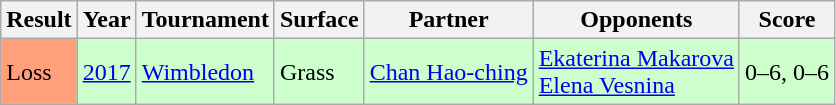<table class="sortable wikitable">
<tr>
<th>Result</th>
<th>Year</th>
<th>Tournament</th>
<th>Surface</th>
<th>Partner</th>
<th>Opponents</th>
<th class="unsortable">Score</th>
</tr>
<tr style="background:#cfc;">
<td style="background:#ffa07a;">Loss</td>
<td><a href='#'>2017</a></td>
<td><a href='#'>Wimbledon</a></td>
<td>Grass</td>
<td> <a href='#'>Chan Hao-ching</a></td>
<td> <a href='#'>Ekaterina Makarova</a> <br>  <a href='#'>Elena Vesnina</a></td>
<td>0–6, 0–6</td>
</tr>
</table>
